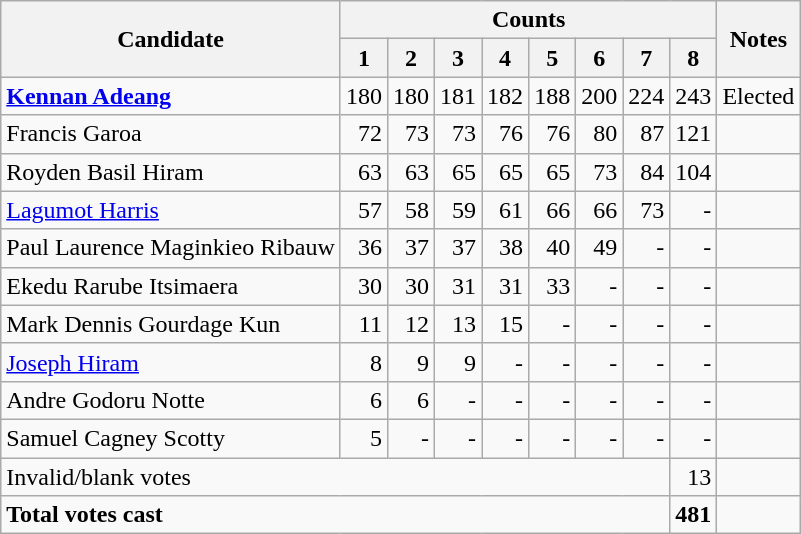<table class=wikitable style=text-align:right>
<tr>
<th rowspan=2>Candidate</th>
<th colspan=8>Counts</th>
<th rowspan=2>Notes</th>
</tr>
<tr>
<th>1</th>
<th>2</th>
<th>3</th>
<th>4</th>
<th>5</th>
<th>6</th>
<th>7</th>
<th>8</th>
</tr>
<tr>
<td align=left><strong><a href='#'>Kennan Adeang</a></strong></td>
<td>180</td>
<td>180</td>
<td>181</td>
<td>182</td>
<td>188</td>
<td>200</td>
<td>224</td>
<td>243</td>
<td align=left>Elected</td>
</tr>
<tr>
<td align=left>Francis Garoa</td>
<td>72</td>
<td>73</td>
<td>73</td>
<td>76</td>
<td>76</td>
<td>80</td>
<td>87</td>
<td>121</td>
<td align=left></td>
</tr>
<tr>
<td align=left>Royden Basil Hiram</td>
<td>63</td>
<td>63</td>
<td>65</td>
<td>65</td>
<td>65</td>
<td>73</td>
<td>84</td>
<td>104</td>
<td align=left></td>
</tr>
<tr>
<td align=left><a href='#'>Lagumot Harris</a></td>
<td>57</td>
<td>58</td>
<td>59</td>
<td>61</td>
<td>66</td>
<td>66</td>
<td>73</td>
<td>-</td>
<td align=left></td>
</tr>
<tr>
<td align=left>Paul Laurence Maginkieo Ribauw</td>
<td>36</td>
<td>37</td>
<td>37</td>
<td>38</td>
<td>40</td>
<td>49</td>
<td>-</td>
<td>-</td>
<td align=left></td>
</tr>
<tr>
<td align=left>Ekedu Rarube Itsimaera</td>
<td>30</td>
<td>30</td>
<td>31</td>
<td>31</td>
<td>33</td>
<td>-</td>
<td>-</td>
<td>-</td>
<td align=left></td>
</tr>
<tr>
<td align=left>Mark Dennis Gourdage Kun</td>
<td>11</td>
<td>12</td>
<td>13</td>
<td>15</td>
<td>-</td>
<td>-</td>
<td>-</td>
<td>-</td>
<td align=left></td>
</tr>
<tr>
<td align=left><a href='#'>Joseph Hiram</a></td>
<td>8</td>
<td>9</td>
<td>9</td>
<td>-</td>
<td>-</td>
<td>-</td>
<td>-</td>
<td>-</td>
<td align=left></td>
</tr>
<tr>
<td align=left>Andre Godoru Notte</td>
<td>6</td>
<td>6</td>
<td>-</td>
<td>-</td>
<td>-</td>
<td>-</td>
<td>-</td>
<td>-</td>
<td align=left></td>
</tr>
<tr>
<td align=left>Samuel Cagney Scotty</td>
<td>5</td>
<td>-</td>
<td>-</td>
<td>-</td>
<td>-</td>
<td>-</td>
<td>-</td>
<td>-</td>
<td align=left></td>
</tr>
<tr>
<td align=left colspan=8>Invalid/blank votes</td>
<td>13</td>
<td></td>
</tr>
<tr>
<td align=left colspan=8><strong>Total votes cast</strong></td>
<td><strong>481</strong></td>
<td></td>
</tr>
</table>
